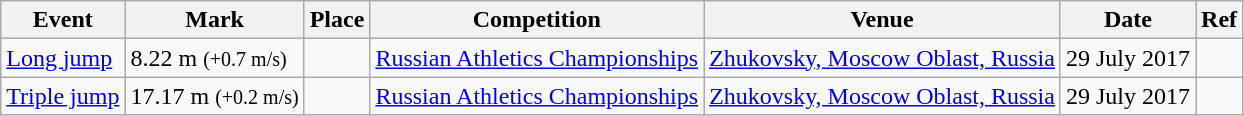<table class="wikitable">
<tr>
<th>Event</th>
<th>Mark</th>
<th>Place</th>
<th>Competition</th>
<th>Venue</th>
<th>Date</th>
<th>Ref</th>
</tr>
<tr>
<td><a href='#'>Long jump</a></td>
<td>8.22 m <small>(+0.7 m/s)</small></td>
<td style="text-align:center"></td>
<td><a href='#'>Russian Athletics Championships</a></td>
<td><a href='#'>Zhukovsky, Moscow Oblast, Russia</a></td>
<td>29 July 2017</td>
<td></td>
</tr>
<tr>
<td><a href='#'>Triple jump</a></td>
<td>17.17 m <small>(+0.2 m/s)</small></td>
<td style="text-align:center"></td>
<td><a href='#'>Russian Athletics Championships</a></td>
<td><a href='#'>Zhukovsky, Moscow Oblast, Russia</a></td>
<td>29 July 2017</td>
<td></td>
</tr>
</table>
